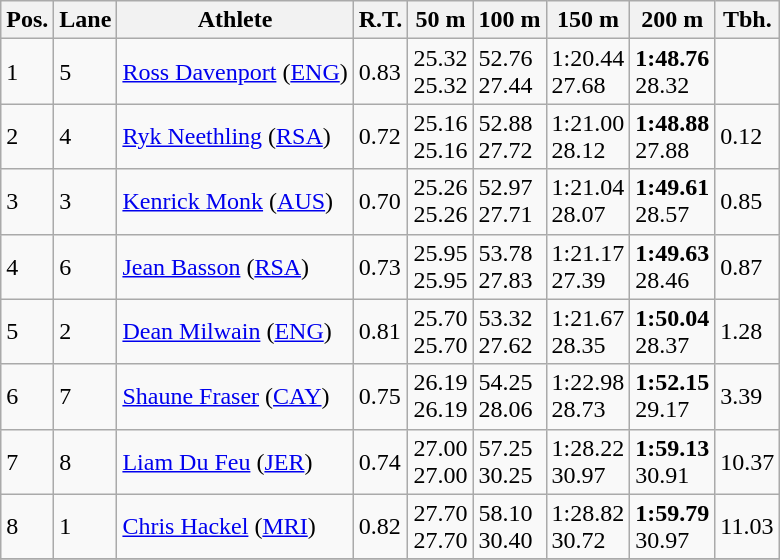<table class="wikitable">
<tr>
<th>Pos.</th>
<th>Lane</th>
<th>Athlete</th>
<th>R.T.</th>
<th>50 m</th>
<th>100 m</th>
<th>150 m</th>
<th>200 m</th>
<th>Tbh.</th>
</tr>
<tr>
<td>1</td>
<td>5</td>
<td> <a href='#'>Ross Davenport</a> (<a href='#'>ENG</a>)</td>
<td>0.83</td>
<td>25.32<br>25.32</td>
<td>52.76<br>27.44</td>
<td>1:20.44<br>27.68</td>
<td><strong>1:48.76</strong><br>28.32</td>
<td> </td>
</tr>
<tr>
<td>2</td>
<td>4</td>
<td> <a href='#'>Ryk Neethling</a> (<a href='#'>RSA</a>)</td>
<td>0.72</td>
<td>25.16<br>25.16</td>
<td>52.88<br>27.72</td>
<td>1:21.00<br>28.12</td>
<td><strong>1:48.88</strong><br>27.88</td>
<td>0.12</td>
</tr>
<tr>
<td>3</td>
<td>3</td>
<td> <a href='#'>Kenrick Monk</a> (<a href='#'>AUS</a>)</td>
<td>0.70</td>
<td>25.26<br>25.26</td>
<td>52.97<br>27.71</td>
<td>1:21.04<br>28.07</td>
<td><strong>1:49.61</strong><br>28.57</td>
<td>0.85</td>
</tr>
<tr>
<td>4</td>
<td>6</td>
<td> <a href='#'>Jean Basson</a> (<a href='#'>RSA</a>)</td>
<td>0.73</td>
<td>25.95<br>25.95</td>
<td>53.78<br>27.83</td>
<td>1:21.17<br>27.39</td>
<td><strong>1:49.63</strong><br>28.46</td>
<td>0.87</td>
</tr>
<tr>
<td>5</td>
<td>2</td>
<td> <a href='#'>Dean Milwain</a> (<a href='#'>ENG</a>)</td>
<td>0.81</td>
<td>25.70<br>25.70</td>
<td>53.32<br>27.62</td>
<td>1:21.67<br>28.35</td>
<td><strong>1:50.04</strong><br>28.37</td>
<td>1.28</td>
</tr>
<tr>
<td>6</td>
<td>7</td>
<td> <a href='#'>Shaune Fraser</a> (<a href='#'>CAY</a>)</td>
<td>0.75</td>
<td>26.19<br>26.19</td>
<td>54.25<br>28.06</td>
<td>1:22.98<br>28.73</td>
<td><strong>1:52.15</strong><br>29.17</td>
<td>3.39</td>
</tr>
<tr>
<td>7</td>
<td>8</td>
<td> <a href='#'>Liam Du Feu</a> (<a href='#'>JER</a>)</td>
<td>0.74</td>
<td>27.00<br>27.00</td>
<td>57.25<br>30.25</td>
<td>1:28.22<br>30.97</td>
<td><strong>1:59.13</strong><br>30.91</td>
<td>10.37</td>
</tr>
<tr>
<td>8</td>
<td>1</td>
<td> <a href='#'>Chris Hackel</a> (<a href='#'>MRI</a>)</td>
<td>0.82</td>
<td>27.70<br>27.70</td>
<td>58.10<br>30.40</td>
<td>1:28.82<br>30.72</td>
<td><strong>1:59.79</strong><br>30.97</td>
<td>11.03</td>
</tr>
<tr>
</tr>
</table>
